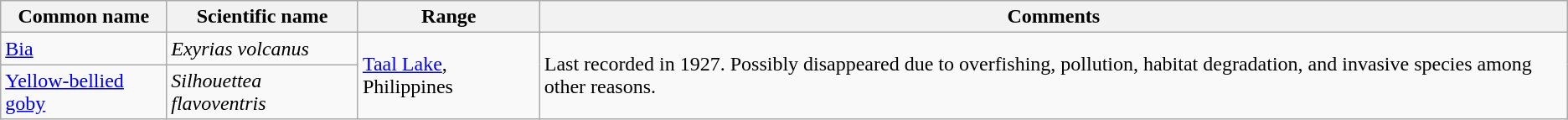<table class="wikitable">
<tr>
<th>Common name</th>
<th>Scientific name</th>
<th>Range</th>
<th class="unsortable">Comments</th>
</tr>
<tr>
<td><a href='#'>Bia</a></td>
<td><em>Exyrias volcanus</em></td>
<td rowspan="2"><a href='#'>Taal Lake</a>, Philippines</td>
<td rowspan="2">Last recorded in 1927. Possibly disappeared due to overfishing, pollution, habitat degradation, and invasive species among other reasons.</td>
</tr>
<tr>
<td><a href='#'>Yellow-bellied goby</a></td>
<td><em>Silhouettea flavoventris</em></td>
</tr>
</table>
